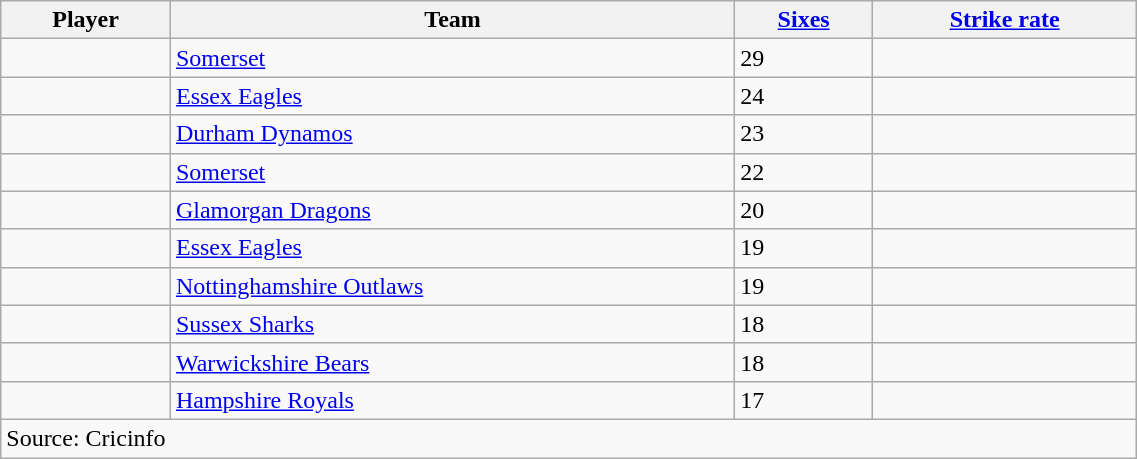<table class="wikitable sortable" style="width:60%;">
<tr>
<th>Player</th>
<th>Team</th>
<th><a href='#'>Sixes</a></th>
<th><a href='#'>Strike rate</a></th>
</tr>
<tr>
<td></td>
<td><a href='#'>Somerset</a></td>
<td>29</td>
<td></td>
</tr>
<tr>
<td></td>
<td><a href='#'>Essex Eagles</a></td>
<td>24</td>
<td></td>
</tr>
<tr>
<td></td>
<td><a href='#'>Durham Dynamos</a></td>
<td>23</td>
<td></td>
</tr>
<tr>
<td></td>
<td><a href='#'>Somerset</a></td>
<td>22</td>
<td></td>
</tr>
<tr>
<td></td>
<td><a href='#'>Glamorgan Dragons</a></td>
<td>20</td>
<td></td>
</tr>
<tr>
<td></td>
<td><a href='#'>Essex Eagles</a></td>
<td>19</td>
<td></td>
</tr>
<tr>
<td></td>
<td><a href='#'>Nottinghamshire Outlaws</a></td>
<td>19</td>
<td></td>
</tr>
<tr>
<td></td>
<td><a href='#'>Sussex Sharks</a></td>
<td>18</td>
<td></td>
</tr>
<tr>
<td></td>
<td><a href='#'>Warwickshire Bears</a></td>
<td>18</td>
<td></td>
</tr>
<tr>
<td></td>
<td><a href='#'>Hampshire Royals</a></td>
<td>17</td>
<td></td>
</tr>
<tr class="unsortable">
<td colspan="10">Source: Cricinfo</td>
</tr>
</table>
